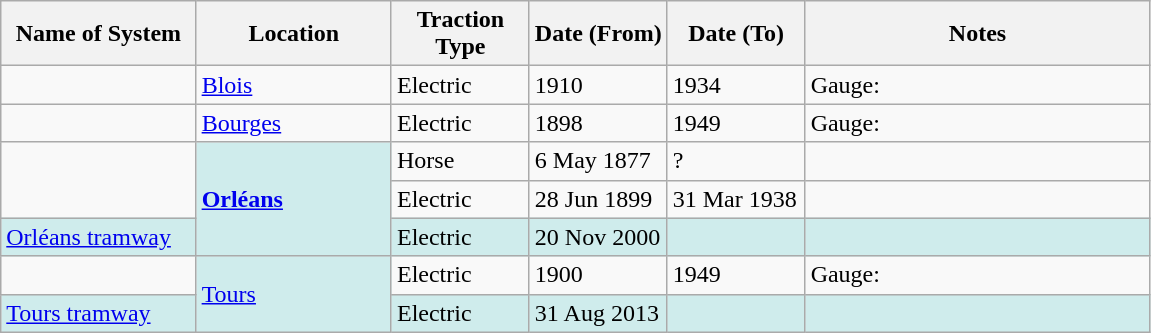<table class="wikitable">
<tr>
<th width=17%>Name of System</th>
<th width=17%>Location</th>
<th width=12%>Traction<br>Type</th>
<th width=12%>Date (From)</th>
<th width=12%>Date (To)</th>
<th width=30%>Notes</th>
</tr>
<tr>
<td> </td>
<td><a href='#'>Blois</a></td>
<td>Electric</td>
<td>1910</td>
<td>1934</td>
<td>Gauge: </td>
</tr>
<tr>
<td> </td>
<td><a href='#'>Bourges</a></td>
<td>Electric</td>
<td>1898</td>
<td>1949</td>
<td>Gauge: </td>
</tr>
<tr>
<td rowspan="2"> </td>
<td style="background:#CFECEC" rowspan="3"><strong><a href='#'>Orléans</a></strong></td>
<td>Horse</td>
<td>6 May 1877</td>
<td>?</td>
<td></td>
</tr>
<tr>
<td>Electric</td>
<td>28 Jun 1899</td>
<td>31 Mar 1938</td>
<td></td>
</tr>
<tr style="background:#CFECEC">
<td><a href='#'>Orléans tramway</a></td>
<td>Electric</td>
<td>20 Nov 2000</td>
<td> </td>
<td></td>
</tr>
<tr>
<td> </td>
<td style="background:#CFECEC" rowspan="2"><a href='#'>Tours</a></td>
<td>Electric</td>
<td>1900</td>
<td>1949</td>
<td>Gauge: </td>
</tr>
<tr style="background:#CFECEC">
<td><a href='#'>Tours tramway</a></td>
<td>Electric</td>
<td>31 Aug 2013</td>
<td> </td>
<td> </td>
</tr>
</table>
